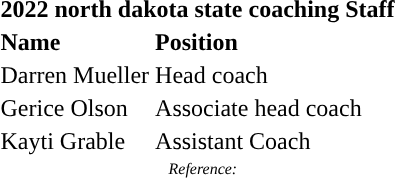<table class="toccolours" style="text-align: left; font-size:90;">
<tr>
<th colspan="9">2022 north dakota state coaching Staff</th>
</tr>
<tr>
<th>Name</th>
<th>Position</th>
</tr>
<tr>
<td>Darren Mueller</td>
<td>Head coach</td>
</tr>
<tr>
<td>Gerice Olson</td>
<td>Associate head coach</td>
</tr>
<tr>
<td>Kayti Grable</td>
<td>Assistant Coach</td>
<td width="25"> </td>
</tr>
<tr>
<td colspan="4" style="font-size:8pt; text-align:center;"><em>Reference:</em></td>
</tr>
</table>
